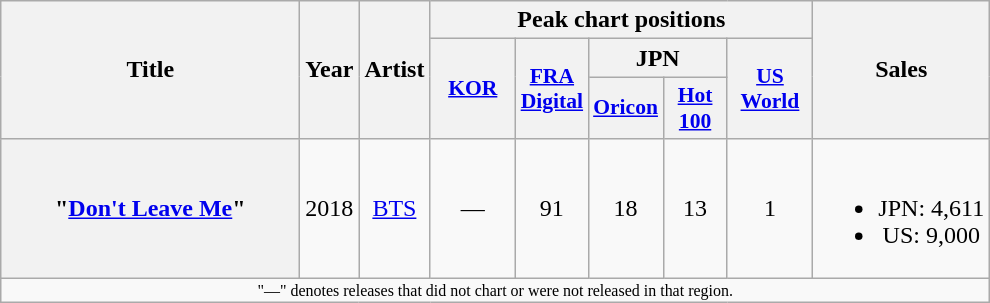<table class="wikitable plainrowheaders" style="text-align:center;">
<tr>
<th rowspan="3" style="width:12em;">Title</th>
<th rowspan="3">Year</th>
<th rowspan="3">Artist</th>
<th scope="col" colspan="5">Peak chart positions</th>
<th rowspan="3">Sales</th>
</tr>
<tr>
<th scope="col" rowspan="2" style="width:3.5em;font-size:90%;"><a href='#'>KOR</a><br></th>
<th scope="col" rowspan="2" style="width:2.5em;font-size:90%;"><a href='#'>FRA Digital</a><br></th>
<th scope="col" colspan="2">JPN</th>
<th scope="col" rowspan="2" style="width:3.5em;font-size:90%;"><a href='#'>US World</a><br></th>
</tr>
<tr>
<th scope="col" style="width:2.5em;font-size:90%;"><a href='#'>Oricon</a><br></th>
<th scope="col" style="width:2.5em;font-size:90%;"><a href='#'>Hot 100</a><br></th>
</tr>
<tr>
<th scope="row">"<a href='#'>Don't Leave Me</a>"</th>
<td>2018</td>
<td><a href='#'>BTS</a></td>
<td>—</td>
<td>91</td>
<td>18</td>
<td>13</td>
<td>1</td>
<td><br><ul><li>JPN: 4,611</li><li>US: 9,000</li></ul></td>
</tr>
<tr>
<td colspan="10" style="font-size:8pt">"—" denotes releases that did not chart or were not released in that region.</td>
</tr>
</table>
